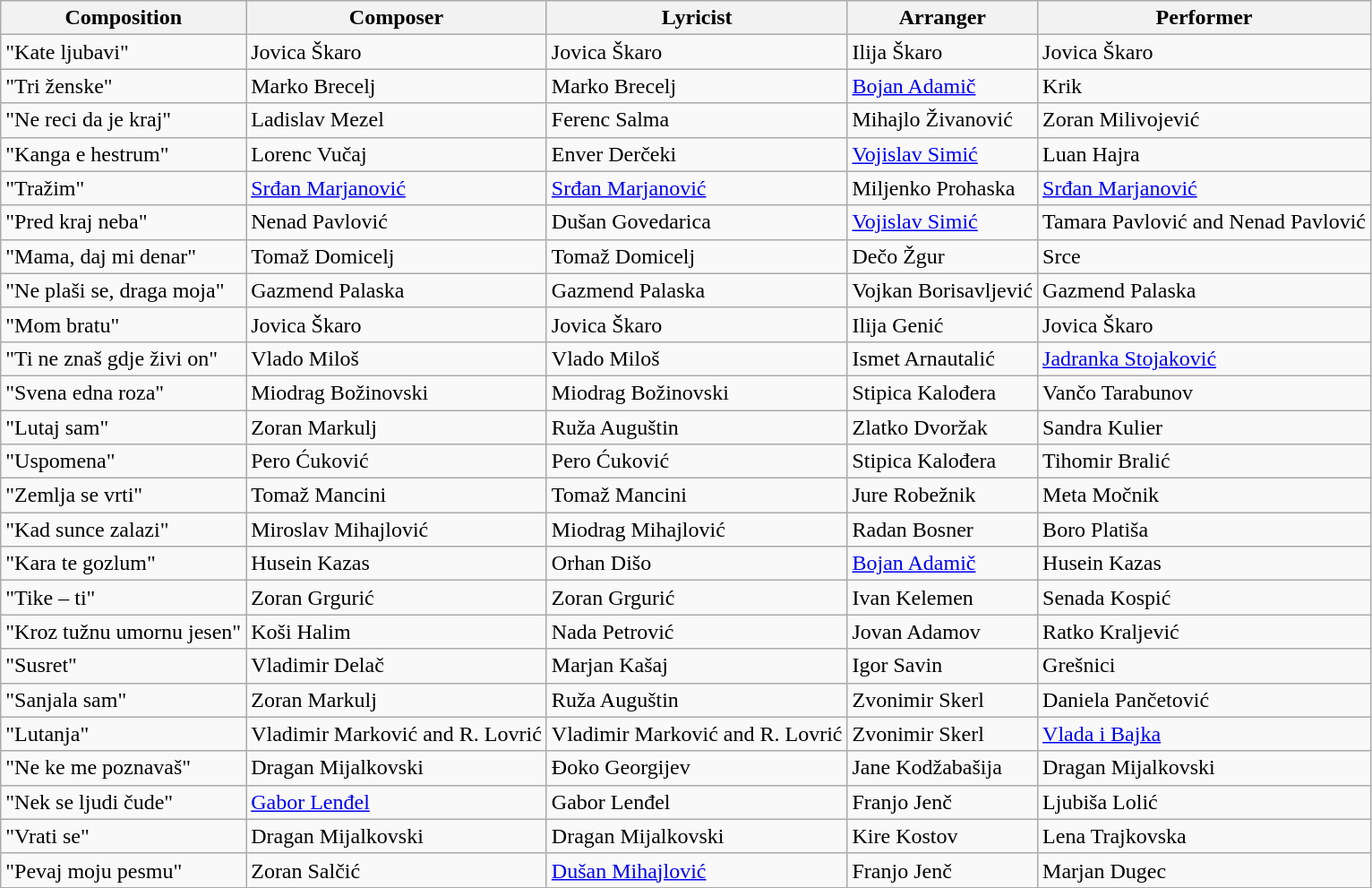<table class="wikitable sortable">
<tr>
<th class="unsortable">Composition</th>
<th class="unsortable">Composer</th>
<th class="unsortable">Lyricist</th>
<th class="unsortable">Arranger</th>
<th class="unsortable">Performer</th>
</tr>
<tr>
<td>"Kate ljubavi"</td>
<td>Jovica Škaro</td>
<td>Jovica Škaro</td>
<td>Ilija Škaro</td>
<td>Jovica Škaro</td>
</tr>
<tr>
<td>"Tri ženske"</td>
<td>Marko Brecelj</td>
<td>Marko Brecelj</td>
<td><a href='#'>Bojan Adamič</a></td>
<td>Krik</td>
</tr>
<tr>
<td>"Ne reci da je kraj"</td>
<td>Ladislav Mezel</td>
<td>Ferenc Salma</td>
<td>Mihajlo Živanović</td>
<td>Zoran Milivojević</td>
</tr>
<tr>
<td>"Kanga e hestrum"</td>
<td>Lorenc Vučaj</td>
<td>Enver Derčeki</td>
<td><a href='#'>Vojislav Simić</a></td>
<td>Luan Hajra</td>
</tr>
<tr>
<td>"Tražim"</td>
<td><a href='#'>Srđan Marjanović</a></td>
<td><a href='#'>Srđan Marjanović</a></td>
<td>Miljenko Prohaska</td>
<td><a href='#'>Srđan Marjanović</a></td>
</tr>
<tr>
<td>"Pred kraj neba"</td>
<td>Nenad Pavlović</td>
<td>Dušan Govedarica</td>
<td><a href='#'>Vojislav Simić</a></td>
<td>Tamara Pavlović and Nenad Pavlović</td>
</tr>
<tr>
<td>"Mama, daj mi denar"</td>
<td>Tomaž Domicelj</td>
<td>Tomaž Domicelj</td>
<td>Dečo Žgur</td>
<td>Srce</td>
</tr>
<tr>
<td>"Ne plaši se, draga moja"</td>
<td>Gazmend Palaska</td>
<td>Gazmend Palaska</td>
<td>Vojkan Borisavljević</td>
<td>Gazmend Palaska</td>
</tr>
<tr>
<td>"Mom bratu"</td>
<td>Jovica Škaro</td>
<td>Jovica Škaro</td>
<td>Ilija Genić</td>
<td>Jovica Škaro</td>
</tr>
<tr>
<td>"Ti ne znaš gdje živi on"</td>
<td>Vlado Miloš</td>
<td>Vlado Miloš</td>
<td>Ismet Arnautalić</td>
<td><a href='#'>Jadranka Stojaković</a></td>
</tr>
<tr>
<td>"Svena edna roza"</td>
<td>Miodrag Božinovski</td>
<td>Miodrag Božinovski</td>
<td>Stipica Kalođera</td>
<td>Vančo Tarabunov</td>
</tr>
<tr>
<td>"Lutaj sam"</td>
<td>Zoran Markulj</td>
<td>Ruža Auguštin</td>
<td>Zlatko Dvoržak</td>
<td>Sandra Kulier</td>
</tr>
<tr>
<td>"Uspomena"</td>
<td>Pero Ćuković</td>
<td>Pero Ćuković</td>
<td>Stipica Kalođera</td>
<td>Tihomir Bralić</td>
</tr>
<tr>
<td>"Zemlja se vrti"</td>
<td>Tomaž Mancini</td>
<td>Tomaž Mancini</td>
<td>Jure Robežnik</td>
<td>Meta Močnik</td>
</tr>
<tr>
<td>"Kad sunce zalazi"</td>
<td>Miroslav Mihajlović</td>
<td>Miodrag Mihajlović</td>
<td>Radan Bosner</td>
<td>Boro Platiša</td>
</tr>
<tr>
<td>"Kara te gozlum"</td>
<td>Husein Kazas</td>
<td>Orhan Dišo</td>
<td><a href='#'>Bojan Adamič</a></td>
<td>Husein Kazas</td>
</tr>
<tr>
<td>"Tike – ti"</td>
<td>Zoran Grgurić</td>
<td>Zoran Grgurić</td>
<td>Ivan Kelemen</td>
<td>Senada Kospić</td>
</tr>
<tr>
<td>"Kroz tužnu umornu jesen"</td>
<td>Koši Halim</td>
<td>Nada Petrović</td>
<td>Jovan Adamov</td>
<td>Ratko Kraljević</td>
</tr>
<tr>
<td>"Susret"</td>
<td>Vladimir Delač</td>
<td>Marjan Kašaj</td>
<td>Igor Savin</td>
<td>Grešnici</td>
</tr>
<tr>
<td>"Sanjala sam"</td>
<td>Zoran Markulj</td>
<td>Ruža Auguštin</td>
<td>Zvonimir Skerl</td>
<td>Daniela Pančetović</td>
</tr>
<tr>
<td>"Lutanja"</td>
<td>Vladimir Marković and R. Lovrić</td>
<td>Vladimir Marković and R. Lovrić</td>
<td>Zvonimir Skerl</td>
<td><a href='#'>Vlada i Bajka</a></td>
</tr>
<tr>
<td>"Ne ke me poznavaš"</td>
<td>Dragan Mijalkovski</td>
<td>Đoko Georgijev</td>
<td>Jane Kodžabašija</td>
<td>Dragan Mijalkovski</td>
</tr>
<tr>
<td>"Nek se ljudi čude"</td>
<td><a href='#'>Gabor Lenđel</a></td>
<td>Gabor Lenđel</td>
<td>Franjo Jenč</td>
<td>Ljubiša Lolić</td>
</tr>
<tr>
<td>"Vrati se"</td>
<td>Dragan Mijalkovski</td>
<td>Dragan Mijalkovski</td>
<td>Kire Kostov</td>
<td>Lena Trajkovska</td>
</tr>
<tr>
<td>"Pevaj moju pesmu"</td>
<td>Zoran Salčić</td>
<td><a href='#'>Dušan Mihajlović</a></td>
<td>Franjo Jenč</td>
<td>Marjan Dugec</td>
</tr>
<tr>
</tr>
</table>
